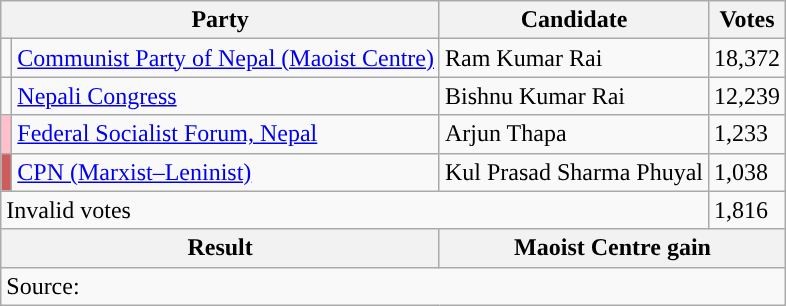<table class="wikitable">
<tr>
<th colspan="2">Party</th>
<th>Candidate</th>
<th>Votes</th>
</tr>
<tr>
<td style="background-color:"></td>
<td><a href='#'>Communist Party of Nepal (Maoist Centre)</a></td>
<td>Ram Kumar Rai</td>
<td>18,372</td>
</tr>
<tr>
<td style="background-color:"></td>
<td><a href='#'>Nepali Congress</a></td>
<td>Bishnu Kumar Rai</td>
<td>12,239</td>
</tr>
<tr>
<td style="background-color:#ffc0cb"></td>
<td><a href='#'>Federal Socialist Forum, Nepal</a></td>
<td>Arjun Thapa</td>
<td>1,233</td>
</tr>
<tr>
<td style="background-color:indianred"></td>
<td><a href='#'>CPN (Marxist–Leninist)</a></td>
<td>Kul Prasad Sharma Phuyal</td>
<td>1,038</td>
</tr>
<tr>
<td colspan="3">Invalid votes</td>
<td>1,816</td>
</tr>
<tr>
<th colspan="2">Result</th>
<th colspan="2">Maoist Centre gain</th>
</tr>
<tr>
<td colspan="4">Source: </td>
</tr>
</table>
